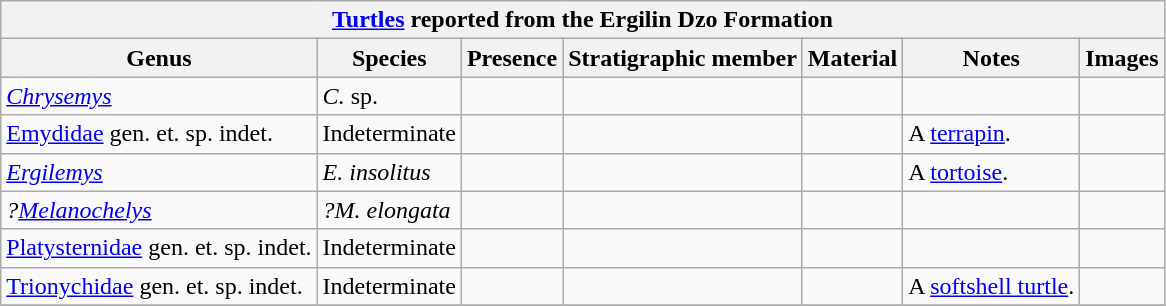<table class="wikitable" align="center">
<tr>
<th colspan="7" align="center"><strong><a href='#'>Turtles</a> reported from the Ergilin Dzo Formation</strong></th>
</tr>
<tr>
<th>Genus</th>
<th>Species</th>
<th>Presence</th>
<th><strong>Stratigraphic member</strong></th>
<th><strong>Material</strong></th>
<th>Notes</th>
<th>Images</th>
</tr>
<tr>
<td><em><a href='#'>Chrysemys</a></em></td>
<td><em>C.</em> sp.</td>
<td></td>
<td></td>
<td></td>
<td></td>
<td></td>
</tr>
<tr>
<td><a href='#'>Emydidae</a> gen. et. sp. indet.</td>
<td>Indeterminate</td>
<td></td>
<td></td>
<td></td>
<td>A <a href='#'>terrapin</a>.</td>
<td></td>
</tr>
<tr>
<td><em><a href='#'>Ergilemys</a></em></td>
<td><em>E. insolitus</em></td>
<td></td>
<td></td>
<td></td>
<td>A <a href='#'>tortoise</a>.</td>
<td></td>
</tr>
<tr>
<td><em>?<a href='#'>Melanochelys</a></em></td>
<td><em>?M. elongata</em></td>
<td></td>
<td></td>
<td></td>
<td></td>
<td></td>
</tr>
<tr>
<td><a href='#'>Platysternidae</a> gen. et. sp. indet.</td>
<td>Indeterminate</td>
<td></td>
<td></td>
<td></td>
<td></td>
<td></td>
</tr>
<tr>
<td><a href='#'>Trionychidae</a> gen. et. sp. indet.</td>
<td>Indeterminate</td>
<td></td>
<td></td>
<td></td>
<td>A <a href='#'>softshell turtle</a>.</td>
<td></td>
</tr>
<tr>
</tr>
</table>
